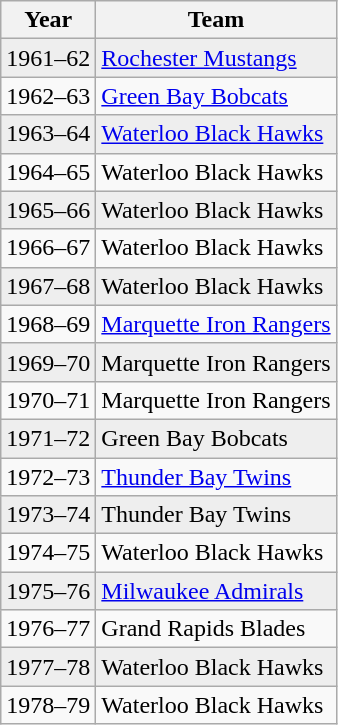<table class="wikitable">
<tr>
<th>Year</th>
<th>Team</th>
</tr>
<tr style="background:#eee;">
<td>1961–62</td>
<td><a href='#'>Rochester Mustangs</a></td>
</tr>
<tr>
<td>1962–63</td>
<td><a href='#'>Green Bay Bobcats</a></td>
</tr>
<tr style="background:#eee;">
<td>1963–64</td>
<td><a href='#'>Waterloo Black Hawks</a></td>
</tr>
<tr>
<td>1964–65</td>
<td>Waterloo Black Hawks</td>
</tr>
<tr style="background:#eee;">
<td>1965–66</td>
<td>Waterloo Black Hawks</td>
</tr>
<tr>
<td>1966–67</td>
<td>Waterloo Black Hawks</td>
</tr>
<tr style="background:#eee;">
<td>1967–68</td>
<td>Waterloo Black Hawks</td>
</tr>
<tr>
<td>1968–69</td>
<td><a href='#'>Marquette Iron Rangers</a></td>
</tr>
<tr style="background:#eee;">
<td>1969–70</td>
<td>Marquette Iron Rangers</td>
</tr>
<tr>
<td>1970–71</td>
<td>Marquette Iron Rangers</td>
</tr>
<tr style="background:#eee;">
<td>1971–72</td>
<td>Green Bay Bobcats</td>
</tr>
<tr>
<td>1972–73</td>
<td><a href='#'>Thunder Bay Twins</a></td>
</tr>
<tr style="background:#eee;">
<td>1973–74</td>
<td>Thunder Bay Twins</td>
</tr>
<tr>
<td>1974–75</td>
<td>Waterloo Black Hawks</td>
</tr>
<tr style="background:#eee;">
<td>1975–76</td>
<td><a href='#'>Milwaukee Admirals</a></td>
</tr>
<tr>
<td>1976–77</td>
<td>Grand Rapids Blades</td>
</tr>
<tr style="background:#eee;">
<td>1977–78</td>
<td>Waterloo Black Hawks</td>
</tr>
<tr>
<td>1978–79</td>
<td>Waterloo Black Hawks</td>
</tr>
</table>
